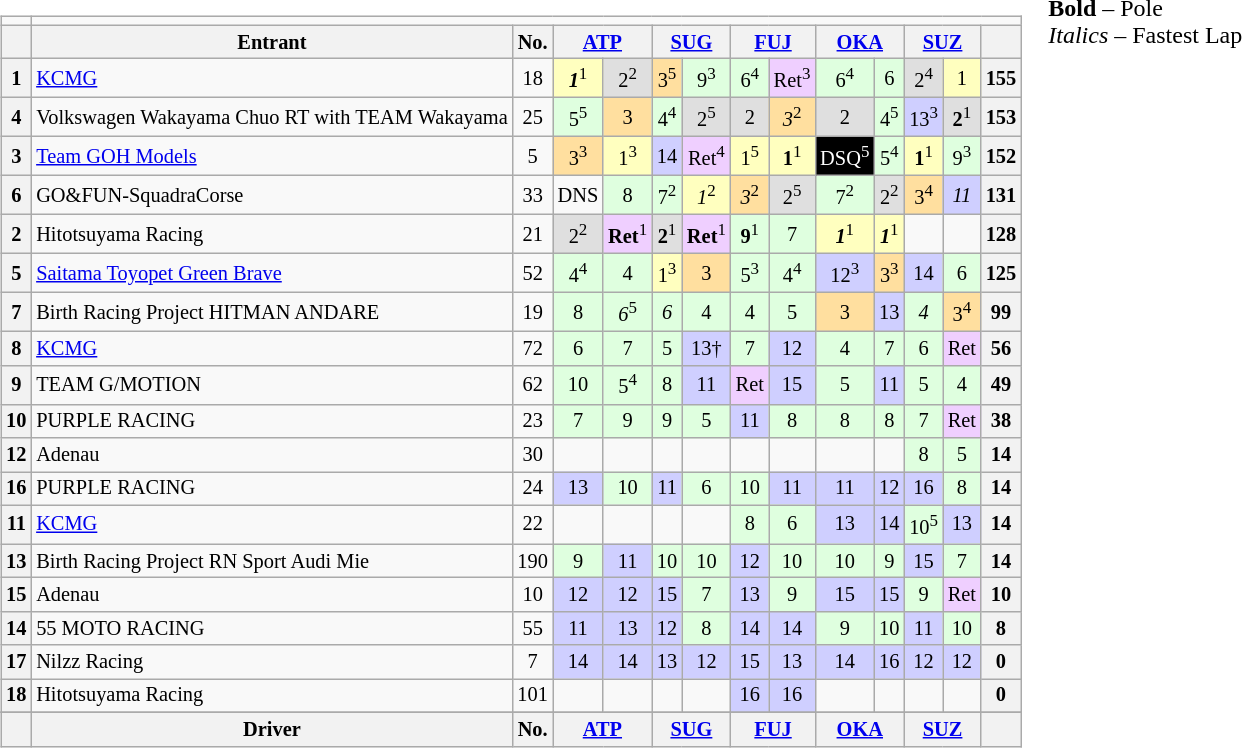<table>
<tr>
<td valign="top"><br><table class="wikitable" align="left" style="font-size: 85%; text-align: center">
<tr>
<td></td>
</tr>
<tr>
<th valign="middle"></th>
<th valign="middle">Entrant</th>
<th>No.</th>
<th colspan="2"><a href='#'>ATP</a></th>
<th colspan="2"><a href='#'>SUG</a></th>
<th colspan="2"><a href='#'>FUJ</a></th>
<th colspan="2"><a href='#'>OKA</a></th>
<th colspan="2"><a href='#'>SUZ</a></th>
<th valign="middle"></th>
</tr>
<tr>
<th>1</th>
<td align="left"> <a href='#'>KCMG</a></td>
<td>18</td>
<td style="background:#ffffbf;"><strong><em>1</em></strong><sup>1</sup></td>
<td style="background:#dfdfdf;">2<sup>2</sup></td>
<td style="background:#ffdf9f;">3<sup>5</sup></td>
<td style="background:#dfffdf;">9<sup>3</sup></td>
<td style="background:#dfffdf;">6<sup>4</sup></td>
<td style="background:#efcfff;">Ret<sup>3</sup></td>
<td style="background:#dfffdf;">6<sup>4</sup></td>
<td style="background:#dfffdf;">6</td>
<td style="background:#dfdfdf;">2<sup>4</sup></td>
<td style="background:#ffffbf;">1</td>
<th>155</th>
</tr>
<tr>
<th>4</th>
<td align="left"> Volkswagen Wakayama Chuo RT with TEAM Wakayama</td>
<td>25</td>
<td style="background:#dfffdf;">5<sup>5</sup></td>
<td style="background:#ffdf9f;">3</td>
<td style="background:#dfffdf;">4<sup>4</sup></td>
<td style="background:#dfdfdf;">2<sup>5</sup></td>
<td style="background:#dfdfdf;">2</td>
<td style="background:#ffdf9f;"><em>3</em><sup>2</sup></td>
<td style="background:#dfdfdf;">2</td>
<td style="background:#dfffdf;">4<sup>5</sup></td>
<td style="background:#cfcfff;">13<sup>3</sup></td>
<td style="background:#dfdfdf;"><strong>2</strong><sup>1</sup></td>
<th>153</th>
</tr>
<tr>
<th>3</th>
<td align="left"> <a href='#'>Team GOH Models</a></td>
<td>5</td>
<td style="background:#ffdf9f;">3<sup>3</sup></td>
<td style="background:#ffffbf;">1<sup>3</sup></td>
<td style="background:#cfcfff;">14</td>
<td style="background:#efcfff;">Ret<sup>4</sup></td>
<td style="background:#ffffbf;">1<sup>5</sup></td>
<td style="background:#ffffbf;"><strong>1</strong><sup>1</sup></td>
<td style="background:#000000; color:white">DSQ<sup>5</sup></td>
<td style="background:#dfffdf;">5<sup>4</sup></td>
<td style="background:#ffffbf;"><strong>1</strong><sup>1</sup></td>
<td style="background:#dfffdf;">9<sup>3</sup></td>
<th>152</th>
</tr>
<tr>
<th>6</th>
<td align="left"> GO&FUN-SquadraCorse</td>
<td>33</td>
<td>DNS</td>
<td style="background:#dfffdf;">8</td>
<td style="background:#dfffdf;">7<sup>2</sup></td>
<td style="background:#ffffbf;"><em>1</em><sup>2</sup></td>
<td style="background:#ffdf9f;"><em>3</em><sup>2</sup></td>
<td style="background:#dfdfdf;">2<sup>5</sup></td>
<td style="background:#dfffdf;">7<sup>2</sup></td>
<td style="background:#dfdfdf;">2<sup>2</sup></td>
<td style="background:#ffdf9f;">3<sup>4</sup></td>
<td style="background:#cfcfff;"><em>11</em></td>
<th>131</th>
</tr>
<tr>
<th>2</th>
<td align="left"> Hitotsuyama Racing</td>
<td>21</td>
<td style="background:#dfdfdf;">2<sup>2</sup></td>
<td style="background:#efcfff;"><strong>Ret</strong><sup>1</sup></td>
<td style="background:#dfdfdf;"><strong>2</strong><sup>1</sup></td>
<td style="background:#efcfff;"><strong>Ret</strong><sup>1</sup></td>
<td style="background:#dfffdf;"><strong>9</strong><sup>1</sup></td>
<td style="background:#dfffdf;">7</td>
<td style="background:#ffffbf;"><strong><em>1</em></strong><sup>1</sup></td>
<td style="background:#ffffbf;"><strong><em>1</em></strong><sup>1</sup></td>
<td></td>
<td></td>
<th>128</th>
</tr>
<tr>
<th>5</th>
<td align="left"> <a href='#'>Saitama Toyopet Green Brave</a></td>
<td>52</td>
<td style="background:#dfffdf;">4<sup>4</sup></td>
<td style="background:#dfffdf;">4</td>
<td style="background:#ffffbf;">1<sup>3</sup></td>
<td style="background:#ffdf9f;">3</td>
<td style="background:#dfffdf;">5<sup>3</sup></td>
<td style="background:#dfffdf;">4<sup>4</sup></td>
<td style="background:#cfcfff;">12<sup>3</sup></td>
<td style="background:#ffdf9f;">3<sup>3</sup></td>
<td style="background:#cfcfff;">14</td>
<td style="background:#dfffdf;">6</td>
<th>125</th>
</tr>
<tr>
<th>7</th>
<td align="left"> Birth Racing Project HITMAN ANDARE</td>
<td>19</td>
<td style="background:#dfffdf;">8</td>
<td style="background:#dfffdf;"><em>6</em><sup>5</sup></td>
<td style="background:#dfffdf;"><em>6</em></td>
<td style="background:#dfffdf;">4</td>
<td style="background:#dfffdf;">4</td>
<td style="background:#dfffdf;">5</td>
<td style="background:#ffdf9f;">3</td>
<td style="background:#cfcfff;">13</td>
<td style="background:#dfffdf;"><em>4</em></td>
<td style="background:#ffdf9f;">3<sup>4</sup></td>
<th>99</th>
</tr>
<tr>
<th>8</th>
<td align="left"> <a href='#'>KCMG</a></td>
<td>72</td>
<td style="background:#dfffdf;">6</td>
<td style="background:#dfffdf;">7</td>
<td style="background:#dfffdf;">5</td>
<td style="background:#cfcfff;">13†</td>
<td style="background:#dfffdf;">7</td>
<td style="background:#cfcfff;">12</td>
<td style="background:#dfffdf;">4</td>
<td style="background:#dfffdf;">7</td>
<td style="background:#dfffdf;">6</td>
<td style="background:#efcfff;">Ret</td>
<th>56</th>
</tr>
<tr>
<th>9</th>
<td align="left"> TEAM G/MOTION</td>
<td>62</td>
<td style="background:#dfffdf;">10</td>
<td style="background:#dfffdf;">5<sup>4</sup></td>
<td style="background:#dfffdf;">8</td>
<td style="background:#cfcfff;">11</td>
<td style="background:#efcfff;">Ret</td>
<td style="background:#cfcfff;">15</td>
<td style="background:#dfffdf;">5</td>
<td style="background:#cfcfff;">11</td>
<td style="background:#dfffdf;">5</td>
<td style="background:#dfffdf;">4</td>
<th>49</th>
</tr>
<tr>
<th>10</th>
<td align="left"> PURPLE RACING</td>
<td>23</td>
<td style="background:#dfffdf;">7</td>
<td style="background:#dfffdf;">9</td>
<td style="background:#dfffdf;">9</td>
<td style="background:#dfffdf;">5</td>
<td style="background:#cfcfff;">11</td>
<td style="background:#dfffdf;">8</td>
<td style="background:#dfffdf;">8</td>
<td style="background:#dfffdf;">8</td>
<td style="background:#dfffdf;">7</td>
<td style="background:#efcfff;">Ret</td>
<th>38</th>
</tr>
<tr>
<th>12</th>
<td align=left> Adenau</td>
<td>30</td>
<td></td>
<td></td>
<td></td>
<td></td>
<td></td>
<td></td>
<td></td>
<td></td>
<td style="background:#dfffdf;">8</td>
<td style="background:#dfffdf;">5</td>
<th>14</th>
</tr>
<tr>
<th>16</th>
<td align="left"> PURPLE RACING</td>
<td>24</td>
<td style="background:#cfcfff;">13</td>
<td style="background:#dfffdf;">10</td>
<td style="background:#cfcfff;">11</td>
<td style="background:#dfffdf;">6</td>
<td style="background:#dfffdf;">10</td>
<td style="background:#cfcfff;">11</td>
<td style="background:#cfcfff;">11</td>
<td style="background:#cfcfff;">12</td>
<td style="background:#cfcfff;">16</td>
<td style="background:#dfffdf;">8</td>
<th>14</th>
</tr>
<tr>
<th>11</th>
<td align="left"> <a href='#'>KCMG</a></td>
<td>22</td>
<td></td>
<td></td>
<td></td>
<td></td>
<td style="background:#dfffdf;">8</td>
<td style="background:#dfffdf;">6</td>
<td style="background:#cfcfff;">13</td>
<td style="background:#cfcfff;">14</td>
<td style="background:#dfffdf;">10<sup>5</sup></td>
<td style="background:#cfcfff;">13</td>
<th>14</th>
</tr>
<tr>
<th>13</th>
<td align="left"> Birth Racing Project RN Sport Audi Mie</td>
<td>190</td>
<td style="background:#dfffdf;">9</td>
<td style="background:#cfcfff;">11</td>
<td style="background:#dfffdf;">10</td>
<td style="background:#dfffdf;">10</td>
<td style="background:#cfcfff;">12</td>
<td style="background:#dfffdf;">10</td>
<td style="background:#dfffdf;">10</td>
<td style="background:#dfffdf;">9</td>
<td style="background:#cfcfff;">15</td>
<td style="background:#dfffdf;">7</td>
<th>14</th>
</tr>
<tr>
<th>15</th>
<td align="left"> Adenau</td>
<td>10</td>
<td style="background:#cfcfff;">12</td>
<td style="background:#cfcfff;">12</td>
<td style="background:#cfcfff;">15</td>
<td style="background:#dfffdf;">7</td>
<td style="background:#cfcfff;">13</td>
<td style="background:#dfffdf;">9</td>
<td style="background:#cfcfff;">15</td>
<td style="background:#cfcfff;">15</td>
<td style="background:#dfffdf;">9</td>
<td style="background:#efcfff;">Ret</td>
<th>10</th>
</tr>
<tr>
<th>14</th>
<td align="left"> 55 MOTO RACING</td>
<td>55</td>
<td style="background:#cfcfff;">11</td>
<td style="background:#cfcfff;">13</td>
<td style="background:#cfcfff;">12</td>
<td style="background:#dfffdf;">8</td>
<td style="background:#cfcfff;">14</td>
<td style="background:#cfcfff;">14</td>
<td style="background:#dfffdf;">9</td>
<td style="background:#dfffdf;">10</td>
<td style="background:#cfcfff;">11</td>
<td style="background:#dfffdf;">10</td>
<th>8</th>
</tr>
<tr>
<th>17</th>
<td align="left"> Nilzz Racing</td>
<td>7</td>
<td style="background:#cfcfff;">14</td>
<td style="background:#cfcfff;">14</td>
<td style="background:#cfcfff;">13</td>
<td style="background:#cfcfff;">12</td>
<td style="background:#cfcfff;">15</td>
<td style="background:#cfcfff;">13</td>
<td style="background:#cfcfff;">14</td>
<td style="background:#cfcfff;">16</td>
<td style="background:#cfcfff;">12</td>
<td style="background:#cfcfff;">12</td>
<th>0</th>
</tr>
<tr>
<th>18</th>
<td align="left"> Hitotsuyama Racing</td>
<td>101</td>
<td></td>
<td></td>
<td></td>
<td></td>
<td style="background:#cfcfff;">16</td>
<td style="background:#cfcfff;">16</td>
<td></td>
<td></td>
<td></td>
<td></td>
<th>0</th>
</tr>
<tr>
</tr>
<tr valign="top">
<th valign="middle"></th>
<th valign="middle">Driver</th>
<th>No.</th>
<th colspan="2"><a href='#'>ATP</a></th>
<th colspan="2"><a href='#'>SUG</a></th>
<th colspan="2"><a href='#'>FUJ</a></th>
<th colspan="2"><a href='#'>OKA</a></th>
<th colspan="2"><a href='#'>SUZ</a></th>
<th valign="middle"></th>
</tr>
</table>
</td>
<td valign="top"><br>
<span><strong>Bold</strong> – Pole<br>
<em>Italics</em> – Fastest Lap</span></td>
</tr>
</table>
